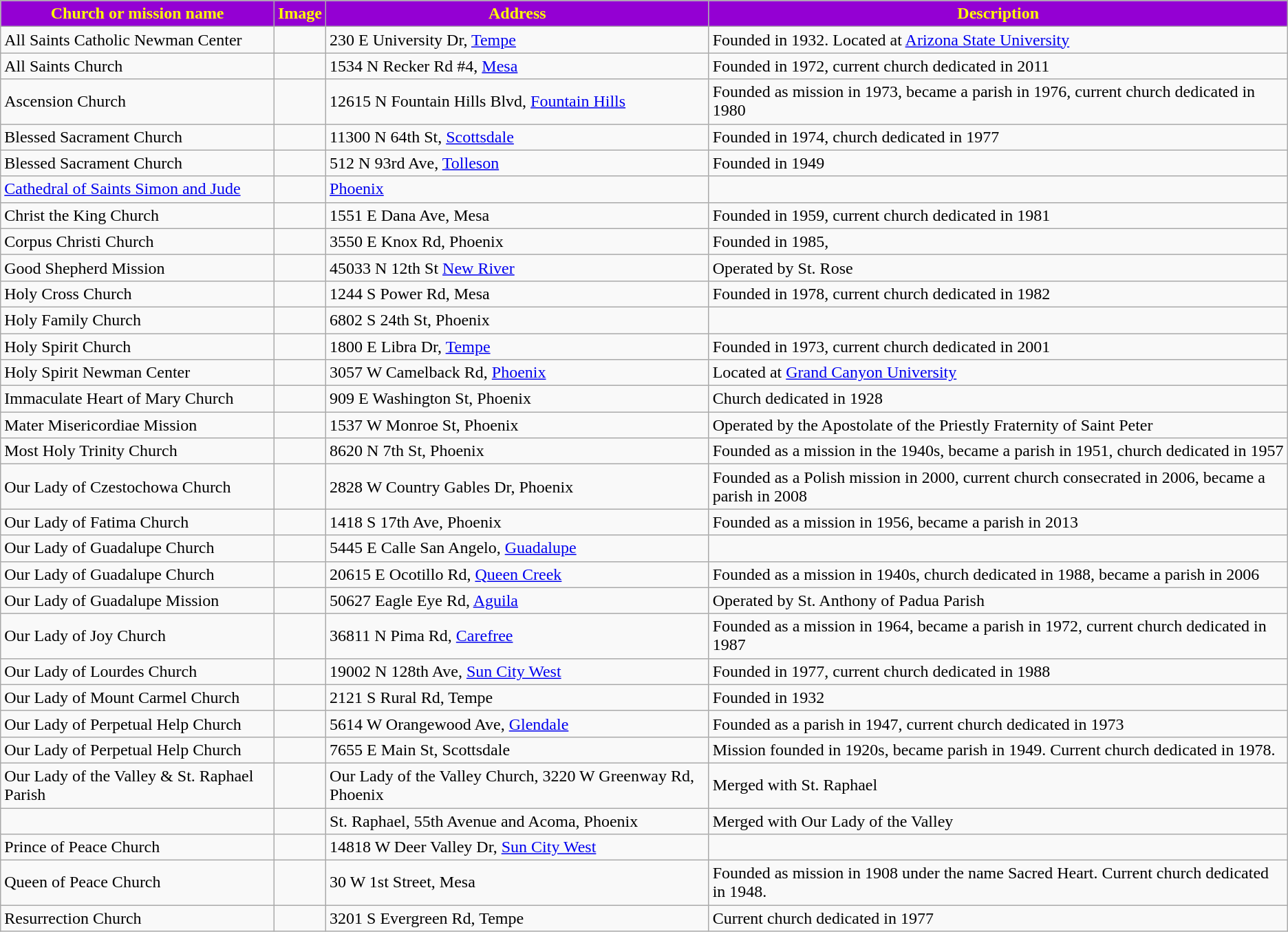<table class="wikitable sortable">
<tr>
<th scope=col style="background:darkviolet; color:yellow;">Church or mission name</th>
<th scope=col style="background:darkviolet; color:yellow;">Image</th>
<th scope=col style="background:darkviolet; color:yellow;">Address</th>
<th scope=col style="background:darkviolet; color:yellow;">Description</th>
</tr>
<tr>
<td>All Saints Catholic Newman Center</td>
<td></td>
<td>230 E University Dr, <a href='#'>Tempe</a></td>
<td>Founded in 1932. Located at <a href='#'>Arizona State University</a></td>
</tr>
<tr>
<td>All Saints Church</td>
<td></td>
<td>1534 N Recker Rd #4, <a href='#'>Mesa</a></td>
<td>Founded in 1972, current church dedicated in 2011</td>
</tr>
<tr>
<td>Ascension Church</td>
<td></td>
<td>12615 N Fountain Hills Blvd, <a href='#'>Fountain Hills</a></td>
<td>Founded as mission in 1973, became a parish in 1976, current church dedicated in 1980</td>
</tr>
<tr>
<td>Blessed Sacrament Church</td>
<td></td>
<td>11300 N 64th St, <a href='#'>Scottsdale</a></td>
<td>Founded in 1974, church dedicated in 1977</td>
</tr>
<tr>
<td>Blessed Sacrament Church</td>
<td></td>
<td>512 N 93rd Ave, <a href='#'>Tolleson</a></td>
<td>Founded in 1949</td>
</tr>
<tr>
<td><a href='#'>Cathedral of Saints Simon and Jude</a></td>
<td></td>
<td><a href='#'>Phoenix</a></td>
<td></td>
</tr>
<tr>
<td>Christ the King Church</td>
<td></td>
<td>1551 E Dana Ave, Mesa</td>
<td>Founded in 1959, current church dedicated in 1981</td>
</tr>
<tr>
<td>Corpus Christi Church</td>
<td></td>
<td>3550 E Knox Rd, Phoenix</td>
<td>Founded in 1985,</td>
</tr>
<tr>
<td>Good Shepherd Mission</td>
<td></td>
<td>45033 N 12th St <a href='#'>New River</a></td>
<td>Operated by St. Rose</td>
</tr>
<tr>
<td>Holy Cross Church</td>
<td></td>
<td>1244 S Power Rd, Mesa</td>
<td>Founded in 1978, current church dedicated in 1982</td>
</tr>
<tr>
<td>Holy Family Church</td>
<td></td>
<td>6802 S 24th St, Phoenix</td>
<td></td>
</tr>
<tr>
<td>Holy Spirit Church</td>
<td></td>
<td>1800 E Libra Dr,  <a href='#'>Tempe</a></td>
<td>Founded in 1973, current church dedicated in 2001</td>
</tr>
<tr>
<td>Holy Spirit Newman Center</td>
<td></td>
<td>3057 W Camelback Rd, <a href='#'>Phoenix</a></td>
<td>Located at <a href='#'>Grand Canyon University</a></td>
</tr>
<tr>
<td>Immaculate Heart of Mary Church</td>
<td></td>
<td>909 E Washington St, Phoenix</td>
<td>Church dedicated in 1928</td>
</tr>
<tr>
<td>Mater Misericordiae Mission</td>
<td></td>
<td>1537 W Monroe St, Phoenix</td>
<td>Operated by the Apostolate of the Priestly Fraternity of Saint Peter</td>
</tr>
<tr>
<td>Most Holy Trinity Church</td>
<td></td>
<td>8620 N 7th St, Phoenix</td>
<td>Founded as a mission in the 1940s, became a parish in 1951, church dedicated in 1957</td>
</tr>
<tr>
<td>Our Lady of Czestochowa Church</td>
<td></td>
<td>2828 W Country Gables Dr, Phoenix</td>
<td>Founded as a Polish mission in 2000, current church consecrated in 2006, became a parish in 2008</td>
</tr>
<tr>
<td>Our Lady of Fatima Church</td>
<td></td>
<td>1418 S 17th Ave, Phoenix</td>
<td>Founded as a mission in 1956, became a parish in 2013</td>
</tr>
<tr>
<td>Our Lady of Guadalupe Church</td>
<td></td>
<td>5445 E Calle San Angelo, <a href='#'>Guadalupe</a></td>
<td></td>
</tr>
<tr>
<td>Our Lady of Guadalupe Church</td>
<td></td>
<td>20615 E Ocotillo Rd, <a href='#'>Queen Creek</a></td>
<td>Founded as a mission in 1940s, church dedicated in 1988, became a parish in 2006</td>
</tr>
<tr>
<td>Our Lady of Guadalupe Mission</td>
<td></td>
<td>50627 Eagle Eye Rd, <a href='#'>Aguila</a></td>
<td>Operated by St. Anthony of Padua Parish</td>
</tr>
<tr>
<td>Our Lady of Joy Church</td>
<td></td>
<td>36811 N Pima Rd, <a href='#'>Carefree</a></td>
<td>Founded as a mission in 1964, became a parish in 1972, current church dedicated in 1987</td>
</tr>
<tr>
<td>Our Lady of Lourdes Church</td>
<td></td>
<td>19002 N 128th Ave, <a href='#'>Sun City West</a></td>
<td>Founded in 1977, current church dedicated in 1988</td>
</tr>
<tr>
<td>Our Lady of Mount Carmel Church</td>
<td></td>
<td>2121 S Rural Rd, Tempe</td>
<td>Founded in 1932</td>
</tr>
<tr>
<td>Our Lady of Perpetual Help Church</td>
<td></td>
<td>5614 W Orangewood Ave, <a href='#'>Glendale</a></td>
<td>Founded as a parish in 1947, current church dedicated in 1973</td>
</tr>
<tr>
<td>Our Lady of Perpetual Help Church</td>
<td></td>
<td>7655 E Main St, Scottsdale</td>
<td>Mission founded in 1920s, became parish in 1949. Current church dedicated in 1978.</td>
</tr>
<tr>
<td>Our Lady of the Valley & St. Raphael Parish</td>
<td></td>
<td>Our Lady of the Valley Church, 3220 W Greenway Rd, Phoenix</td>
<td>Merged with St. Raphael</td>
</tr>
<tr>
<td></td>
<td></td>
<td>St. Raphael, 55th Avenue and Acoma, Phoenix</td>
<td>Merged with Our Lady of the Valley</td>
</tr>
<tr>
<td>Prince of Peace Church</td>
<td></td>
<td>14818 W Deer Valley Dr, <a href='#'>Sun City West</a></td>
<td></td>
</tr>
<tr>
<td>Queen of Peace Church</td>
<td></td>
<td>30 W 1st Street, Mesa</td>
<td>Founded as mission in 1908 under the name Sacred Heart. Current church dedicated in 1948.</td>
</tr>
<tr>
<td>Resurrection Church</td>
<td></td>
<td>3201 S Evergreen Rd, Tempe</td>
<td>Current church dedicated in 1977</td>
</tr>
</table>
